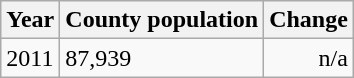<table class="wikitable">
<tr>
<th>Year</th>
<th>County population</th>
<th>Change</th>
</tr>
<tr>
<td>2011</td>
<td>87,939</td>
<td align="right">n/a</td>
</tr>
</table>
